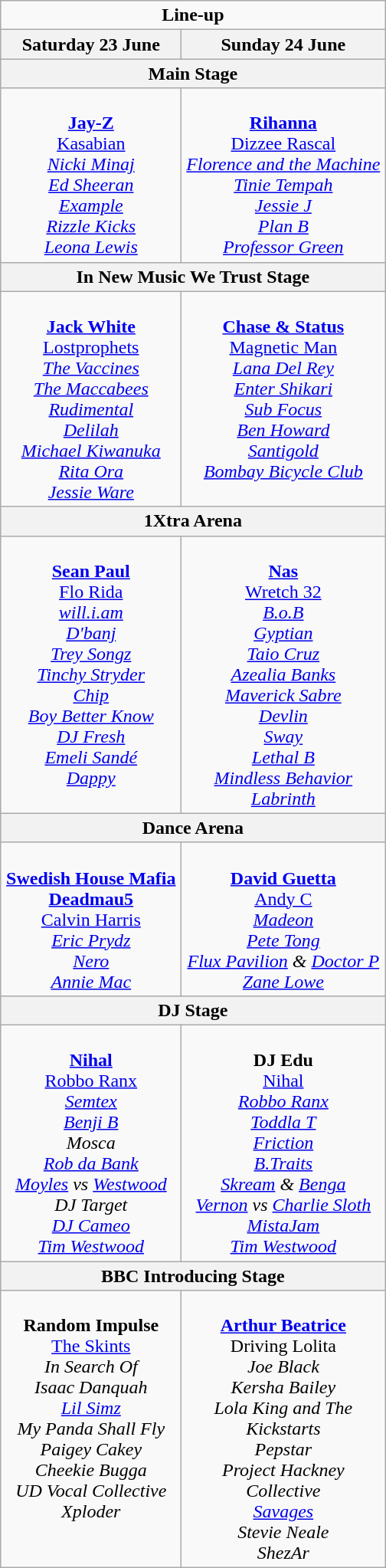<table class="wikitable">
<tr>
<td colspan="2" style="text-align:center;"><strong>Line-up</strong></td>
</tr>
<tr>
<th>Saturday 23 June</th>
<th>Sunday 24 June</th>
</tr>
<tr>
<th colspan="2" style="text-align:center;"><strong>Main Stage</strong></th>
</tr>
<tr>
<td style="text-align:center; vertical-align:top; width:150px;"><br><strong><a href='#'>Jay-Z</a></strong>
<br><a href='#'>Kasabian</a>
<br><em><a href='#'>Nicki Minaj</a></em>
<br><em><a href='#'>Ed Sheeran</a></em>
<br><em><a href='#'>Example</a></em>
<br><em><a href='#'>Rizzle Kicks</a></em>
<br><em><a href='#'>Leona Lewis</a></em></td>
<td style="text-align:center; vertical-align:top; width:150px;"><br><strong><a href='#'>Rihanna</a></strong>
<br><a href='#'>Dizzee Rascal</a>
<br><em><a href='#'>Florence and the Machine</a></em>
<br><em><a href='#'>Tinie Tempah</a></em>
<br><em><a href='#'>Jessie J</a></em>
<br><em><a href='#'>Plan B</a></em>
<br><em><a href='#'>Professor Green</a></em></td>
</tr>
<tr>
<th colspan="2" style="text-align:center;"><strong>In New Music We Trust Stage</strong></th>
</tr>
<tr>
<td style="text-align:center; vertical-align:top; width:150px;"><br><strong><a href='#'>Jack White</a></strong> 
<br><a href='#'>Lostprophets</a>
<br><em><a href='#'>The Vaccines</a></em>
<br><em><a href='#'>The Maccabees</a></em>
<br><em><a href='#'>Rudimental</a></em>
<br><em><a href='#'>Delilah</a></em>
<br><em><a href='#'>Michael Kiwanuka</a></em>
<br><em><a href='#'>Rita Ora</a></em>
<br><em><a href='#'>Jessie Ware</a></em></td>
<td style="text-align:center; vertical-align:top; width:150px;"><br><strong><a href='#'>Chase & Status</a></strong> 
<br><a href='#'>Magnetic Man</a>
<br><em><a href='#'>Lana Del Rey</a></em>
<br><em><a href='#'>Enter Shikari</a></em>
<br><em><a href='#'>Sub Focus</a></em>
<br><em><a href='#'>Ben Howard</a></em>
<br><em><a href='#'>Santigold</a></em>
<br><em><a href='#'>Bombay Bicycle Club</a></em></td>
</tr>
<tr>
<th colspan="2" style="text-align:center;"><strong>1Xtra Arena</strong></th>
</tr>
<tr>
<td style="text-align:center; vertical-align:top; width:150px;"><br><strong><a href='#'>Sean Paul</a></strong>
<br><a href='#'>Flo Rida</a>
<br><em><a href='#'>will.i.am</a></em>
<br><em><a href='#'>D'banj</a></em>
<br><em><a href='#'>Trey Songz</a></em>
<br><em><a href='#'>Tinchy Stryder</a></em>
<br><em><a href='#'>Chip</a></em>
<br><em><a href='#'>Boy Better Know</a></em>
<br><em><a href='#'>DJ Fresh</a></em>
<br><em><a href='#'>Emeli Sandé</a></em>
<br><em><a href='#'>Dappy</a></em></td>
<td style="text-align:center; vertical-align:top; width:150px;"><br><strong><a href='#'>Nas</a></strong>
<br><a href='#'>Wretch 32</a>
<br><em><a href='#'>B.o.B</a></em>
<br><em><a href='#'>Gyptian</a></em>
<br><em><a href='#'>Taio Cruz</a></em>
<br><em><a href='#'>Azealia Banks</a></em>
<br><em><a href='#'>Maverick Sabre</a></em>
<br><em><a href='#'>Devlin</a></em>
<br><em><a href='#'>Sway</a></em>
<br><em><a href='#'>Lethal B</a></em>
<br><em><a href='#'>Mindless Behavior</a></em>
<br><em><a href='#'>Labrinth</a></em></td>
</tr>
<tr>
<th colspan="2" style="text-align:center;"><strong>Dance Arena</strong></th>
</tr>
<tr>
<td style="text-align:center; vertical-align:top; width:150px;"><br><strong><a href='#'>Swedish House Mafia</a></strong>
<br><strong><a href='#'>Deadmau5</a></strong>
<br><a href='#'>Calvin Harris</a>
<br><em><a href='#'>Eric Prydz</a></em>
<br><em><a href='#'>Nero</a></em>
<br><em><a href='#'>Annie Mac</a></em></td>
<td style="text-align:center; vertical-align:top; width:150px;"><br><strong><a href='#'>David Guetta</a></strong>
<br><a href='#'>Andy C</a>
<br><em><a href='#'>Madeon</a></em>
<br><em><a href='#'>Pete Tong</a></em>
<br><em><a href='#'>Flux Pavilion</a> & <a href='#'>Doctor P</a></em>
<br><em><a href='#'>Zane Lowe</a></em></td>
</tr>
<tr>
<th colspan="2" style="text-align:center;"><strong>DJ Stage</strong></th>
</tr>
<tr>
<td style="text-align:center; vertical-align:top; width:150px;"><br><strong><a href='#'>Nihal</a></strong>
<br><a href='#'>Robbo Ranx</a>
<br><em><a href='#'>Semtex</a></em>
<br><em><a href='#'>Benji B</a></em>
<br><em>Mosca</em>
<br><em><a href='#'>Rob da Bank</a></em>
<br><em><a href='#'>Moyles</a> vs <a href='#'>Westwood</a></em>
<br><em>DJ Target</em>
<br><em><a href='#'>DJ Cameo</a></em>
<br><em><a href='#'>Tim Westwood</a></em></td>
<td style="text-align:center; vertical-align:top; width:150px;"><br><strong>DJ Edu</strong>
<br><a href='#'>Nihal</a>
<br><em><a href='#'>Robbo Ranx</a></em>
<br><em><a href='#'>Toddla T</a></em>
<br><em><a href='#'>Friction</a></em>
<br><em><a href='#'>B.Traits</a></em>
<br><em><a href='#'>Skream</a> & <a href='#'>Benga</a></em>
<br><em><a href='#'>Vernon</a> vs <a href='#'>Charlie Sloth</a></em>
<br><em><a href='#'>MistaJam</a></em>
<br><em><a href='#'>Tim Westwood</a></em></td>
</tr>
<tr>
<th colspan="2" style="text-align:center;"><strong>BBC Introducing Stage</strong></th>
</tr>
<tr>
<td style="text-align:center; vertical-align:top; width:150px;"><br><strong>Random Impulse</strong>
<br><a href='#'>The Skints</a>
<br><em>In Search Of</em>
<br><em>Isaac Danquah</em>
<br><em><a href='#'>Lil Simz</a></em>
<br><em>My Panda Shall Fly</em>
<br><em>Paigey Cakey</em>
<br><em>Cheekie Bugga</em>
<br><em>UD Vocal Collective</em>
<br><em>Xploder</em></td>
<td style="text-align:center; vertical-align:top; width:170px;"><br><strong><a href='#'>Arthur Beatrice</a></strong>
<br>Driving Lolita
<br><em>Joe Black</em>
<br><em>Kersha Bailey</em>
<br><em>Lola King and The Kickstarts</em>
<br><em>Pepstar</em>
<br><em>Project Hackney Collective</em>
<br><em><a href='#'>Savages</a></em>
<br><em>Stevie Neale</em>
<br><em>ShezAr</em></td>
</tr>
</table>
